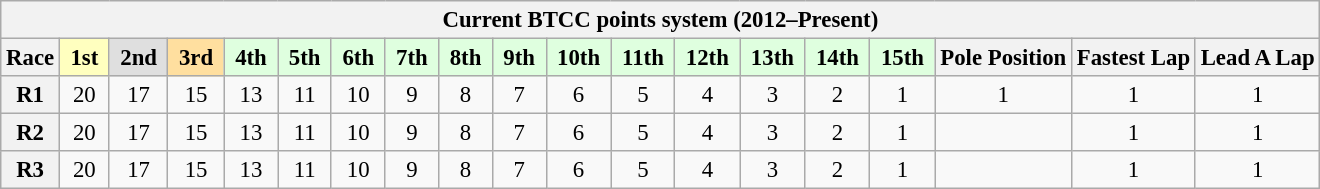<table class="wikitable" style="font-size:95%; text-align:center">
<tr>
<th colspan="19">Current BTCC points system (2012–Present)</th>
</tr>
<tr>
<th>Race</th>
<td style="background:#ffffbf;"> <strong>1st</strong> </td>
<td style="background:#dfdfdf;"> <strong>2nd</strong> </td>
<td style="background:#ffdf9f;"> <strong>3rd</strong> </td>
<td style="background:#dfffdf;"> <strong>4th</strong> </td>
<td style="background:#dfffdf;"> <strong>5th</strong> </td>
<td style="background:#dfffdf;"> <strong>6th</strong> </td>
<td style="background:#dfffdf;"> <strong>7th</strong> </td>
<td style="background:#dfffdf;"> <strong>8th</strong> </td>
<td style="background:#dfffdf;"> <strong>9th</strong> </td>
<td style="background:#dfffdf;"> <strong>10th</strong> </td>
<td style="background:#dfffdf;"> <strong>11th</strong> </td>
<td style="background:#dfffdf;"> <strong>12th</strong> </td>
<td style="background:#dfffdf;"> <strong>13th</strong> </td>
<td style="background:#dfffdf;"> <strong>14th</strong> </td>
<td style="background:#dfffdf;"> <strong>15th</strong> </td>
<th>Pole Position</th>
<th>Fastest Lap</th>
<th>Lead A Lap</th>
</tr>
<tr>
<th>R1</th>
<td>20</td>
<td>17</td>
<td>15</td>
<td>13</td>
<td>11</td>
<td>10</td>
<td>9</td>
<td>8</td>
<td>7</td>
<td>6</td>
<td>5</td>
<td>4</td>
<td>3</td>
<td>2</td>
<td>1</td>
<td>1</td>
<td>1</td>
<td>1</td>
</tr>
<tr>
<th>R2</th>
<td>20</td>
<td>17</td>
<td>15</td>
<td>13</td>
<td>11</td>
<td>10</td>
<td>9</td>
<td>8</td>
<td>7</td>
<td>6</td>
<td>5</td>
<td>4</td>
<td>3</td>
<td>2</td>
<td>1</td>
<td></td>
<td>1</td>
<td>1</td>
</tr>
<tr>
<th>R3</th>
<td>20</td>
<td>17</td>
<td>15</td>
<td>13</td>
<td>11</td>
<td>10</td>
<td>9</td>
<td>8</td>
<td>7</td>
<td>6</td>
<td>5</td>
<td>4</td>
<td>3</td>
<td>2</td>
<td>1</td>
<td></td>
<td>1</td>
<td>1</td>
</tr>
</table>
